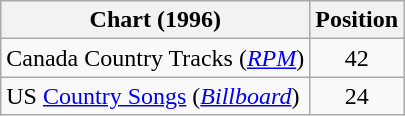<table class="wikitable sortable">
<tr>
<th scope="col">Chart (1996)</th>
<th scope="col">Position</th>
</tr>
<tr>
<td>Canada Country Tracks (<em><a href='#'>RPM</a></em>)</td>
<td align="center">42</td>
</tr>
<tr>
<td>US <a href='#'>Country Songs</a> (<em><a href='#'>Billboard</a></em>)</td>
<td align="center">24</td>
</tr>
</table>
